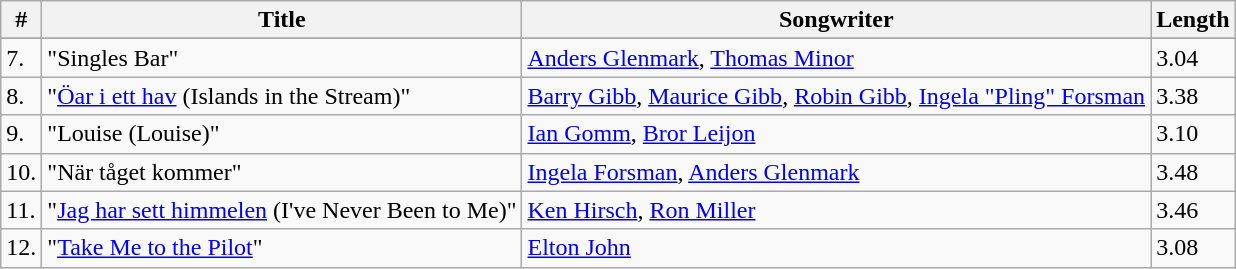<table class="wikitable">
<tr>
<th>#</th>
<th>Title</th>
<th>Songwriter</th>
<th>Length</th>
</tr>
<tr bgcolor="#ebf5ff">
</tr>
<tr>
<td>7.</td>
<td>"Singles Bar"</td>
<td><a href='#'>Anders Glenmark</a>, <a href='#'>Thomas Minor</a></td>
<td>3.04</td>
</tr>
<tr>
<td>8.</td>
<td>"<a href='#'>Öar i ett hav</a> (Islands in the Stream)"</td>
<td><a href='#'>Barry Gibb</a>, <a href='#'>Maurice Gibb</a>, <a href='#'>Robin Gibb</a>, <a href='#'>Ingela "Pling" Forsman</a></td>
<td>3.38</td>
</tr>
<tr>
<td>9.</td>
<td>"Louise (Louise)"</td>
<td><a href='#'>Ian Gomm</a>, <a href='#'>Bror Leijon</a></td>
<td>3.10</td>
</tr>
<tr>
<td>10.</td>
<td>"När tåget kommer"</td>
<td><a href='#'>Ingela Forsman</a>, <a href='#'>Anders Glenmark</a></td>
<td>3.48</td>
</tr>
<tr>
<td>11.</td>
<td>"<a href='#'>Jag har sett himmelen</a> (I've Never Been to Me)"</td>
<td><a href='#'>Ken Hirsch</a>, <a href='#'>Ron Miller</a></td>
<td>3.46</td>
</tr>
<tr>
<td>12.</td>
<td>"<a href='#'>Take Me to the Pilot</a>"</td>
<td><a href='#'>Elton John</a></td>
<td>3.08</td>
</tr>
</table>
